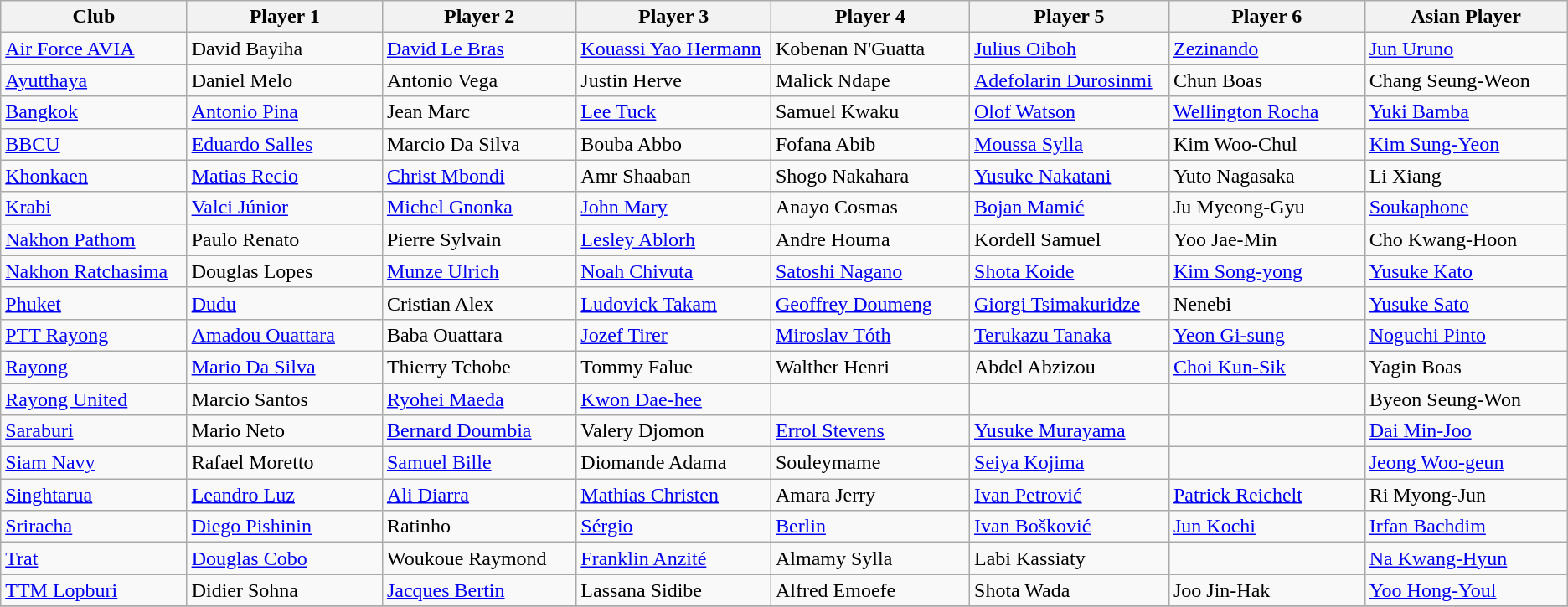<table class="wikitable" border="1">
<tr>
<th width="155">Club</th>
<th width="168">Player 1</th>
<th width="165">Player 2</th>
<th width="165">Player 3</th>
<th width="165">Player 4</th>
<th width="165">Player 5</th>
<th width="165">Player 6</th>
<th width="170">Asian Player</th>
</tr>
<tr>
<td><a href='#'>Air Force AVIA</a></td>
<td> David Bayiha</td>
<td> <a href='#'>David Le Bras</a></td>
<td> <a href='#'>Kouassi Yao Hermann</a></td>
<td> Kobenan N'Guatta</td>
<td> <a href='#'>Julius Oiboh</a></td>
<td> <a href='#'>Zezinando</a></td>
<td> <a href='#'>Jun Uruno</a></td>
</tr>
<tr>
<td><a href='#'>Ayutthaya</a></td>
<td> Daniel Melo</td>
<td> Antonio Vega</td>
<td> Justin Herve</td>
<td> Malick Ndape</td>
<td> <a href='#'>Adefolarin Durosinmi</a></td>
<td> Chun Boas</td>
<td> Chang Seung-Weon</td>
</tr>
<tr>
<td><a href='#'>Bangkok</a></td>
<td> <a href='#'>Antonio Pina</a></td>
<td> Jean Marc</td>
<td> <a href='#'>Lee Tuck</a></td>
<td> Samuel Kwaku</td>
<td> <a href='#'>Olof Watson</a></td>
<td> <a href='#'>Wellington Rocha</a></td>
<td> <a href='#'>Yuki Bamba</a></td>
</tr>
<tr>
<td><a href='#'>BBCU</a></td>
<td> <a href='#'>Eduardo Salles</a></td>
<td> Marcio Da Silva</td>
<td> Bouba Abbo</td>
<td> Fofana Abib</td>
<td> <a href='#'>Moussa Sylla</a></td>
<td> Kim Woo-Chul</td>
<td> <a href='#'>Kim Sung-Yeon</a></td>
</tr>
<tr>
<td><a href='#'>Khonkaen</a></td>
<td> <a href='#'>Matias Recio</a></td>
<td> <a href='#'>Christ Mbondi</a></td>
<td> Amr Shaaban</td>
<td> Shogo Nakahara</td>
<td> <a href='#'>Yusuke Nakatani</a></td>
<td> Yuto Nagasaka</td>
<td> Li Xiang</td>
</tr>
<tr>
<td><a href='#'>Krabi</a></td>
<td> <a href='#'>Valci Júnior</a></td>
<td> <a href='#'>Michel Gnonka</a></td>
<td> <a href='#'>John Mary</a></td>
<td> Anayo Cosmas</td>
<td> <a href='#'>Bojan Mamić</a></td>
<td> Ju Myeong-Gyu</td>
<td> <a href='#'>Soukaphone</a></td>
</tr>
<tr>
<td><a href='#'>Nakhon Pathom</a></td>
<td> Paulo Renato</td>
<td> Pierre Sylvain</td>
<td> <a href='#'>Lesley Ablorh</a></td>
<td> Andre Houma</td>
<td> Kordell Samuel</td>
<td> Yoo Jae-Min</td>
<td> Cho Kwang-Hoon</td>
</tr>
<tr>
<td><a href='#'>Nakhon Ratchasima</a></td>
<td> Douglas Lopes</td>
<td> <a href='#'>Munze Ulrich</a></td>
<td> <a href='#'>Noah Chivuta</a></td>
<td> <a href='#'>Satoshi Nagano</a></td>
<td> <a href='#'>Shota Koide</a></td>
<td> <a href='#'>Kim Song-yong</a></td>
<td> <a href='#'>Yusuke Kato</a></td>
</tr>
<tr>
<td><a href='#'>Phuket</a></td>
<td> <a href='#'>Dudu</a></td>
<td> Cristian Alex</td>
<td> <a href='#'>Ludovick Takam</a></td>
<td> <a href='#'>Geoffrey Doumeng</a></td>
<td> <a href='#'>Giorgi Tsimakuridze</a></td>
<td> Nenebi</td>
<td> <a href='#'>Yusuke Sato</a></td>
</tr>
<tr>
<td><a href='#'>PTT Rayong</a></td>
<td> <a href='#'>Amadou Ouattara</a></td>
<td> Baba Ouattara</td>
<td> <a href='#'>Jozef Tirer</a></td>
<td> <a href='#'>Miroslav Tóth</a></td>
<td> <a href='#'>Terukazu Tanaka</a></td>
<td> <a href='#'>Yeon Gi-sung</a></td>
<td> <a href='#'>Noguchi Pinto</a></td>
</tr>
<tr>
<td><a href='#'>Rayong</a></td>
<td> <a href='#'>Mario Da Silva</a></td>
<td> Thierry Tchobe</td>
<td> Tommy Falue</td>
<td> Walther Henri</td>
<td> Abdel Abzizou</td>
<td> <a href='#'>Choi Kun-Sik</a></td>
<td> Yagin Boas</td>
</tr>
<tr>
<td><a href='#'>Rayong United</a></td>
<td> Marcio Santos</td>
<td> <a href='#'>Ryohei Maeda</a></td>
<td> <a href='#'>Kwon Dae-hee</a></td>
<td></td>
<td></td>
<td></td>
<td> Byeon Seung-Won</td>
</tr>
<tr>
<td><a href='#'>Saraburi</a></td>
<td> Mario Neto</td>
<td> <a href='#'>Bernard Doumbia</a></td>
<td> Valery Djomon</td>
<td> <a href='#'>Errol Stevens</a></td>
<td> <a href='#'>Yusuke Murayama</a></td>
<td></td>
<td> <a href='#'>Dai Min-Joo</a></td>
</tr>
<tr>
<td><a href='#'>Siam Navy</a></td>
<td> Rafael Moretto</td>
<td> <a href='#'>Samuel Bille</a></td>
<td> Diomande Adama</td>
<td> Souleymame</td>
<td> <a href='#'>Seiya Kojima</a></td>
<td></td>
<td> <a href='#'>Jeong Woo-geun</a></td>
</tr>
<tr>
<td><a href='#'>Singhtarua</a></td>
<td> <a href='#'>Leandro Luz</a></td>
<td> <a href='#'>Ali Diarra</a></td>
<td> <a href='#'>Mathias Christen</a></td>
<td> Amara Jerry</td>
<td> <a href='#'>Ivan Petrović</a></td>
<td> <a href='#'>Patrick Reichelt</a></td>
<td> Ri Myong-Jun</td>
</tr>
<tr>
<td><a href='#'>Sriracha</a></td>
<td> <a href='#'>Diego Pishinin</a></td>
<td> Ratinho</td>
<td> <a href='#'>Sérgio</a></td>
<td> <a href='#'>Berlin</a></td>
<td> <a href='#'>Ivan Bošković</a></td>
<td> <a href='#'>Jun Kochi</a></td>
<td> <a href='#'>Irfan Bachdim</a></td>
</tr>
<tr>
<td><a href='#'>Trat</a></td>
<td> <a href='#'>Douglas Cobo</a></td>
<td> Woukoue Raymond</td>
<td> <a href='#'>Franklin Anzité</a></td>
<td> Almamy Sylla</td>
<td> Labi Kassiaty</td>
<td></td>
<td> <a href='#'>Na Kwang-Hyun</a></td>
</tr>
<tr>
<td><a href='#'>TTM Lopburi</a></td>
<td> Didier Sohna</td>
<td><a href='#'>Jacques Bertin</a></td>
<td> Lassana Sidibe</td>
<td> Alfred Emoefe</td>
<td> Shota Wada</td>
<td> Joo Jin-Hak</td>
<td> <a href='#'>Yoo Hong-Youl</a></td>
</tr>
<tr>
</tr>
</table>
